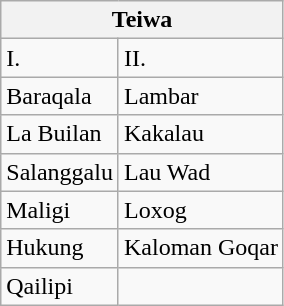<table class="wikitable">
<tr>
<th colspan="2">Teiwa</th>
</tr>
<tr>
<td>I.</td>
<td>II.</td>
</tr>
<tr>
<td>Baraqala</td>
<td>Lambar</td>
</tr>
<tr>
<td>La Builan</td>
<td>Kakalau</td>
</tr>
<tr>
<td>Salanggalu</td>
<td>Lau Wad</td>
</tr>
<tr>
<td>Maligi</td>
<td>Loxog</td>
</tr>
<tr>
<td>Hukung</td>
<td>Kaloman Goqar</td>
</tr>
<tr>
<td>Qailipi</td>
<td></td>
</tr>
</table>
